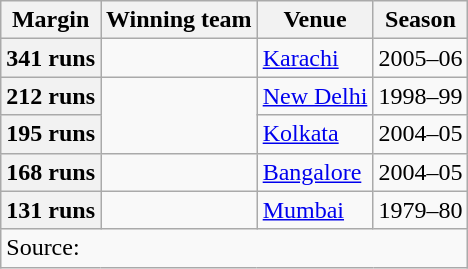<table class="wikitable">
<tr>
<th align="center"><strong>Margin</strong></th>
<th align="center"><strong>Winning team</strong></th>
<th align="center"><strong>Venue</strong></th>
<th align="center"><strong>Season</strong></th>
</tr>
<tr>
<th>341 runs</th>
<td></td>
<td><a href='#'>Karachi</a></td>
<td>2005–06</td>
</tr>
<tr>
<th>212 runs</th>
<td rowspan=2></td>
<td><a href='#'>New Delhi</a></td>
<td>1998–99</td>
</tr>
<tr>
<th>195 runs</th>
<td><a href='#'>Kolkata</a></td>
<td>2004–05</td>
</tr>
<tr>
<th>168 runs</th>
<td></td>
<td><a href='#'>Bangalore</a></td>
<td>2004–05</td>
</tr>
<tr>
<th>131 runs</th>
<td></td>
<td><a href='#'>Mumbai</a></td>
<td>1979–80</td>
</tr>
<tr>
<td colspan="4">Source:</td>
</tr>
</table>
